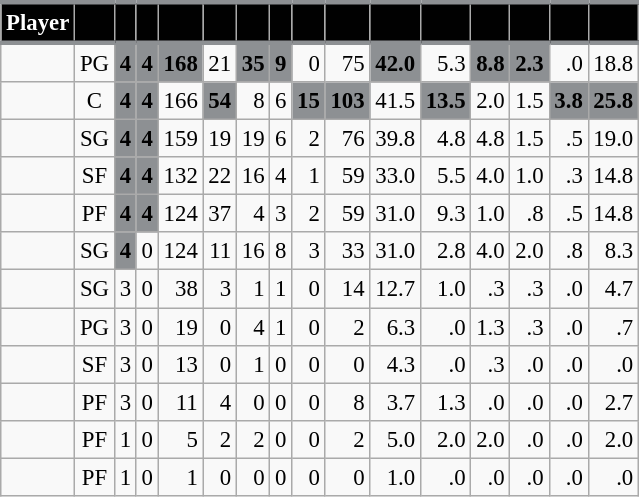<table class="wikitable sortable" style="font-size: 95%; text-align:right;">
<tr>
<th style="background:#010101; color:#FFFFFF; border-top:#8D9093 3px solid; border-bottom:#8D9093 3px solid;">Player</th>
<th style="background:#010101; color:#FFFFFF; border-top:#8D9093 3px solid; border-bottom:#8D9093 3px solid;"></th>
<th style="background:#010101; color:#FFFFFF; border-top:#8D9093 3px solid; border-bottom:#8D9093 3px solid;"></th>
<th style="background:#010101; color:#FFFFFF; border-top:#8D9093 3px solid; border-bottom:#8D9093 3px solid;"></th>
<th style="background:#010101; color:#FFFFFF; border-top:#8D9093 3px solid; border-bottom:#8D9093 3px solid;"></th>
<th style="background:#010101; color:#FFFFFF; border-top:#8D9093 3px solid; border-bottom:#8D9093 3px solid;"></th>
<th style="background:#010101; color:#FFFFFF; border-top:#8D9093 3px solid; border-bottom:#8D9093 3px solid;"></th>
<th style="background:#010101; color:#FFFFFF; border-top:#8D9093 3px solid; border-bottom:#8D9093 3px solid;"></th>
<th style="background:#010101; color:#FFFFFF; border-top:#8D9093 3px solid; border-bottom:#8D9093 3px solid;"></th>
<th style="background:#010101; color:#FFFFFF; border-top:#8D9093 3px solid; border-bottom:#8D9093 3px solid;"></th>
<th style="background:#010101; color:#FFFFFF; border-top:#8D9093 3px solid; border-bottom:#8D9093 3px solid;"></th>
<th style="background:#010101; color:#FFFFFF; border-top:#8D9093 3px solid; border-bottom:#8D9093 3px solid;"></th>
<th style="background:#010101; color:#FFFFFF; border-top:#8D9093 3px solid; border-bottom:#8D9093 3px solid;"></th>
<th style="background:#010101; color:#FFFFFF; border-top:#8D9093 3px solid; border-bottom:#8D9093 3px solid;"></th>
<th style="background:#010101; color:#FFFFFF; border-top:#8D9093 3px solid; border-bottom:#8D9093 3px solid;"></th>
<th style="background:#010101; color:#FFFFFF; border-top:#8D9093 3px solid; border-bottom:#8D9093 3px solid;"></th>
</tr>
<tr>
<td style="text-align:left;"></td>
<td style="text-align:center;">PG</td>
<td style="background:#8D9093; color:#010101;"><strong>4</strong></td>
<td style="background:#8D9093; color:#010101;"><strong>4</strong></td>
<td style="background:#8D9093; color:#010101;"><strong>168</strong></td>
<td>21</td>
<td style="background:#8D9093; color:#010101;"><strong>35</strong></td>
<td style="background:#8D9093; color:#010101;"><strong>9</strong></td>
<td>0</td>
<td>75</td>
<td style="background:#8D9093; color:#010101;"><strong>42.0</strong></td>
<td>5.3</td>
<td style="background:#8D9093; color:#010101;"><strong>8.8</strong></td>
<td style="background:#8D9093; color:#010101;"><strong>2.3</strong></td>
<td>.0</td>
<td>18.8</td>
</tr>
<tr>
<td style="text-align:left;"></td>
<td style="text-align:center;">C</td>
<td style="background:#8D9093; color:#010101;"><strong>4</strong></td>
<td style="background:#8D9093; color:#010101;"><strong>4</strong></td>
<td>166</td>
<td style="background:#8D9093; color:#010101;"><strong>54</strong></td>
<td>8</td>
<td>6</td>
<td style="background:#8D9093; color:#010101;"><strong>15</strong></td>
<td style="background:#8D9093; color:#010101;"><strong>103</strong></td>
<td>41.5</td>
<td style="background:#8D9093; color:#010101;"><strong>13.5</strong></td>
<td>2.0</td>
<td>1.5</td>
<td style="background:#8D9093; color:#010101;"><strong>3.8</strong></td>
<td style="background:#8D9093; color:#010101;"><strong>25.8</strong></td>
</tr>
<tr>
<td style="text-align:left;"></td>
<td style="text-align:center;">SG</td>
<td style="background:#8D9093; color:#010101;"><strong>4</strong></td>
<td style="background:#8D9093; color:#010101;"><strong>4</strong></td>
<td>159</td>
<td>19</td>
<td>19</td>
<td>6</td>
<td>2</td>
<td>76</td>
<td>39.8</td>
<td>4.8</td>
<td>4.8</td>
<td>1.5</td>
<td>.5</td>
<td>19.0</td>
</tr>
<tr>
<td style="text-align:left;"></td>
<td style="text-align:center;">SF</td>
<td style="background:#8D9093; color:#010101;"><strong>4</strong></td>
<td style="background:#8D9093; color:#010101;"><strong>4</strong></td>
<td>132</td>
<td>22</td>
<td>16</td>
<td>4</td>
<td>1</td>
<td>59</td>
<td>33.0</td>
<td>5.5</td>
<td>4.0</td>
<td>1.0</td>
<td>.3</td>
<td>14.8</td>
</tr>
<tr>
<td style="text-align:left;"></td>
<td style="text-align:center;">PF</td>
<td style="background:#8D9093; color:#010101;"><strong>4</strong></td>
<td style="background:#8D9093; color:#010101;"><strong>4</strong></td>
<td>124</td>
<td>37</td>
<td>4</td>
<td>3</td>
<td>2</td>
<td>59</td>
<td>31.0</td>
<td>9.3</td>
<td>1.0</td>
<td>.8</td>
<td>.5</td>
<td>14.8</td>
</tr>
<tr>
<td style="text-align:left;"></td>
<td style="text-align:center;">SG</td>
<td style="background:#8D9093; color:#010101;"><strong>4</strong></td>
<td>0</td>
<td>124</td>
<td>11</td>
<td>16</td>
<td>8</td>
<td>3</td>
<td>33</td>
<td>31.0</td>
<td>2.8</td>
<td>4.0</td>
<td>2.0</td>
<td>.8</td>
<td>8.3</td>
</tr>
<tr>
<td style="text-align:left;"></td>
<td style="text-align:center;">SG</td>
<td>3</td>
<td>0</td>
<td>38</td>
<td>3</td>
<td>1</td>
<td>1</td>
<td>0</td>
<td>14</td>
<td>12.7</td>
<td>1.0</td>
<td>.3</td>
<td>.3</td>
<td>.0</td>
<td>4.7</td>
</tr>
<tr>
<td style="text-align:left;"></td>
<td style="text-align:center;">PG</td>
<td>3</td>
<td>0</td>
<td>19</td>
<td>0</td>
<td>4</td>
<td>1</td>
<td>0</td>
<td>2</td>
<td>6.3</td>
<td>.0</td>
<td>1.3</td>
<td>.3</td>
<td>.0</td>
<td>.7</td>
</tr>
<tr>
<td style="text-align:left;"></td>
<td style="text-align:center;">SF</td>
<td>3</td>
<td>0</td>
<td>13</td>
<td>0</td>
<td>1</td>
<td>0</td>
<td>0</td>
<td>0</td>
<td>4.3</td>
<td>.0</td>
<td>.3</td>
<td>.0</td>
<td>.0</td>
<td>.0</td>
</tr>
<tr>
<td style="text-align:left;"></td>
<td style="text-align:center;">PF</td>
<td>3</td>
<td>0</td>
<td>11</td>
<td>4</td>
<td>0</td>
<td>0</td>
<td>0</td>
<td>8</td>
<td>3.7</td>
<td>1.3</td>
<td>.0</td>
<td>.0</td>
<td>.0</td>
<td>2.7</td>
</tr>
<tr>
<td style="text-align:left;"></td>
<td style="text-align:center;">PF</td>
<td>1</td>
<td>0</td>
<td>5</td>
<td>2</td>
<td>2</td>
<td>0</td>
<td>0</td>
<td>2</td>
<td>5.0</td>
<td>2.0</td>
<td>2.0</td>
<td>.0</td>
<td>.0</td>
<td>2.0</td>
</tr>
<tr>
<td style="text-align:left;"></td>
<td style="text-align:center;">PF</td>
<td>1</td>
<td>0</td>
<td>1</td>
<td>0</td>
<td>0</td>
<td>0</td>
<td>0</td>
<td>0</td>
<td>1.0</td>
<td>.0</td>
<td>.0</td>
<td>.0</td>
<td>.0</td>
<td>.0</td>
</tr>
</table>
